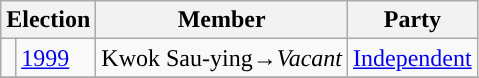<table class="wikitable">
<tr>
<th colspan="2">Election</th>
<th>Member</th>
<th>Party</th>
</tr>
<tr>
<td style="background-color:"></td>
<td><a href='#'>1999</a></td>
<td>Kwok Sau-ying→<em>Vacant</em></td>
<td><a href='#'>Independent</a></td>
</tr>
<tr>
</tr>
</table>
